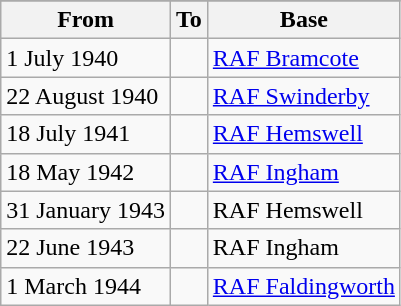<table class="wikitable">
<tr>
</tr>
<tr>
<th>From</th>
<th>To</th>
<th>Base</th>
</tr>
<tr>
<td>1 July 1940</td>
<td></td>
<td><a href='#'>RAF Bramcote</a></td>
</tr>
<tr>
<td>22 August 1940</td>
<td></td>
<td><a href='#'>RAF Swinderby</a></td>
</tr>
<tr>
<td>18 July 1941</td>
<td></td>
<td><a href='#'>RAF Hemswell</a></td>
</tr>
<tr>
<td>18 May 1942</td>
<td></td>
<td><a href='#'>RAF Ingham</a></td>
</tr>
<tr>
<td>31 January 1943</td>
<td></td>
<td>RAF Hemswell</td>
</tr>
<tr>
<td>22 June 1943</td>
<td></td>
<td>RAF Ingham</td>
</tr>
<tr>
<td>1 March 1944</td>
<td></td>
<td><a href='#'>RAF Faldingworth</a></td>
</tr>
</table>
